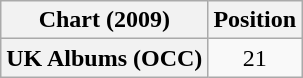<table class="wikitable plainrowheaders" style="text-align:center">
<tr>
<th scope="col">Chart (2009)</th>
<th scope="col">Position</th>
</tr>
<tr>
<th scope="row">UK Albums (OCC)</th>
<td>21</td>
</tr>
</table>
